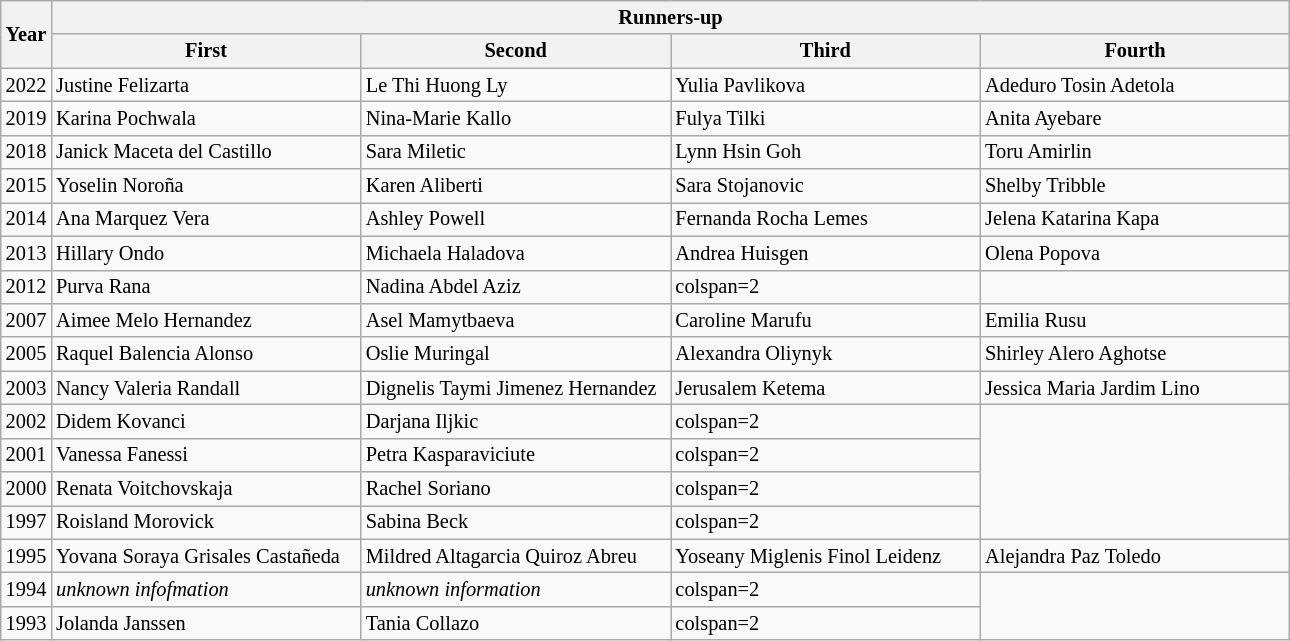<table class="wikitable sortable" style="font-size:85%;">
<tr>
<th rowspan="2">Year</th>
<th colspan="4">Runners-up</th>
</tr>
<tr>
<th width="200">First</th>
<th width="200">Second</th>
<th width="200">Third</th>
<th width="200">Fourth</th>
</tr>
<tr>
<td>2022</td>
<td>Justine Felizarta<br></td>
<td>Le Thi Huong Ly<br></td>
<td>Yulia Pavlikova<br></td>
<td>Adeduro Tosin Adetola<br></td>
</tr>
<tr>
<td>2019</td>
<td>Karina Pochwala<br></td>
<td>Nina-Marie Kallo<br></td>
<td>Fulya Tilki<br></td>
<td>Anita Ayebare<br></td>
</tr>
<tr>
<td>2018</td>
<td>Janick Maceta del Castillo<br></td>
<td>Sara Miletic<br></td>
<td>Lynn Hsin Goh<br></td>
<td>Toru Amirlin<br></td>
</tr>
<tr>
<td>2015</td>
<td>Yoselin Noroña<br></td>
<td>Karen Aliberti<br></td>
<td>Sara Stojanovic<br></td>
<td>Shelby Tribble<br></td>
</tr>
<tr>
<td>2014</td>
<td>Ana Marquez Vera<br></td>
<td>Ashley Powell<br></td>
<td>Fernanda Rocha Lemes<br></td>
<td>Jelena Katarina Kapa<br></td>
</tr>
<tr>
<td>2013</td>
<td>Hillary Ondo<br></td>
<td>Michaela Haladova<br></td>
<td>Andrea Huisgen<br></td>
<td>Olena Popova<br></td>
</tr>
<tr>
<td>2012</td>
<td>Purva Rana<br></td>
<td>Nadina Abdel Aziz<br></td>
<td>colspan=2 </td>
</tr>
<tr>
<td>2007</td>
<td>Aimee Melo Hernandez<br></td>
<td>Asel Mamytbaeva<br></td>
<td>Caroline Marufu<br></td>
<td>Emilia Rusu<br></td>
</tr>
<tr>
<td>2005</td>
<td>Raquel Balencia Alonso<br></td>
<td>Oslie Muringal<br></td>
<td>Alexandra Oliynyk<br></td>
<td>Shirley Alero Aghotse<br></td>
</tr>
<tr>
<td>2003</td>
<td>Nancy Valeria Randall<br></td>
<td>Dignelis Taymi Jimenez Hernandez<br></td>
<td>Jerusalem Ketema<br></td>
<td>Jessica Maria Jardim Lino<br></td>
</tr>
<tr>
<td>2002</td>
<td>Didem Kovanci<br></td>
<td>Darjana Iljkic<br></td>
<td>colspan=2 </td>
</tr>
<tr>
<td>2001</td>
<td>Vanessa Fanessi<br></td>
<td>Petra Kasparaviciute<br></td>
<td>colspan=2 </td>
</tr>
<tr>
<td>2000</td>
<td>Renata Voitchovskaja<br></td>
<td>Rachel Soriano<br></td>
<td>colspan=2 </td>
</tr>
<tr>
<td>1997</td>
<td>Roisland Morovick<br></td>
<td>Sabina Beck<br></td>
<td>colspan=2 </td>
</tr>
<tr>
<td>1995</td>
<td>Yovana Soraya Grisales Castañeda<br></td>
<td>Mildred Altagarcia Quiroz Abreu<br></td>
<td>Yoseany Miglenis Finol Leidenz<br></td>
<td>Alejandra Paz Toledo<br></td>
</tr>
<tr>
<td>1994</td>
<td><em>unknown infofmation</em><br></td>
<td><em>unknown information</em><br></td>
<td>colspan=2 </td>
</tr>
<tr>
<td>1993</td>
<td>Jolanda Janssen<br></td>
<td>Tania Collazo<br></td>
<td>colspan=2 </td>
</tr>
</table>
